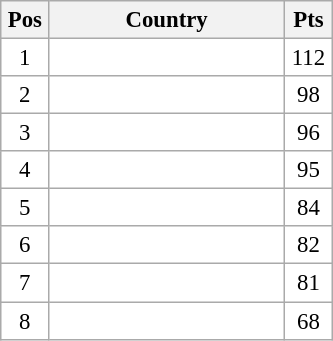<table class="wikitable" style="text-align: center; font-size:95%">
<tr>
<th width="25">Pos</th>
<th width="150">Country</th>
<th width="25">Pts</th>
</tr>
<tr align="center" valign="top" bgcolor="#FFFFFF">
<td>1</td>
<td align="left"></td>
<td>112</td>
</tr>
<tr align="center" valign="top" bgcolor="#FFFFFF">
<td>2</td>
<td align="left"></td>
<td>98</td>
</tr>
<tr align="center" valign="top" bgcolor="#FFFFFF">
<td>3</td>
<td align="left"></td>
<td>96</td>
</tr>
<tr align="center" valign="top" bgcolor="#FFFFFF">
<td>4</td>
<td align="left"></td>
<td>95</td>
</tr>
<tr align="center" valign="top" bgcolor="#FFFFFF">
<td>5</td>
<td align="left"></td>
<td>84</td>
</tr>
<tr align="center" valign="top" bgcolor="#FFFFFF">
<td>6</td>
<td align="left"></td>
<td>82</td>
</tr>
<tr align="center" valign="top" bgcolor="#FFFFFF">
<td>7</td>
<td align="left"></td>
<td>81</td>
</tr>
<tr align="center" valign="top" bgcolor="#FFFFFF">
<td>8</td>
<td align="left"></td>
<td>68</td>
</tr>
</table>
